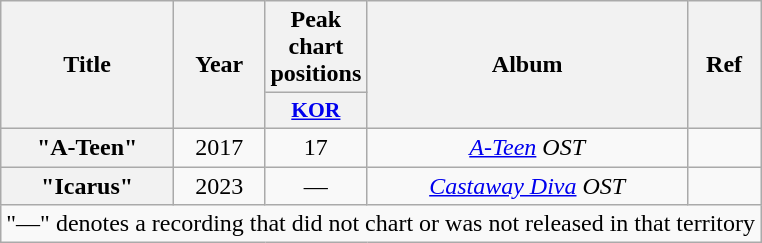<table class="wikitable plainrowheaders" style="text-align:center">
<tr>
<th scope="col" rowspan="2">Title</th>
<th scope="col" rowspan="2">Year</th>
<th colspan="1" scope="col">Peak chart positions</th>
<th scope="col" rowspan="2">Album</th>
<th scope="col" rowspan="2">Ref</th>
</tr>
<tr>
<th scope="col" style="width:3em;font-size:90%"><a href='#'>KOR</a><br></th>
</tr>
<tr>
<th scope="row">"A-Teen"  </th>
<td>2017</td>
<td>17</td>
<td><em><a href='#'>A-Teen</a> OST</em></td>
<td></td>
</tr>
<tr>
<th scope="row">"Icarus" </th>
<td>2023</td>
<td>—</td>
<td><em><a href='#'>Castaway Diva</a> OST</em></td>
<td></td>
</tr>
<tr>
<td colspan="5">"—" denotes a recording that did not chart or was not released in that territory</td>
</tr>
</table>
